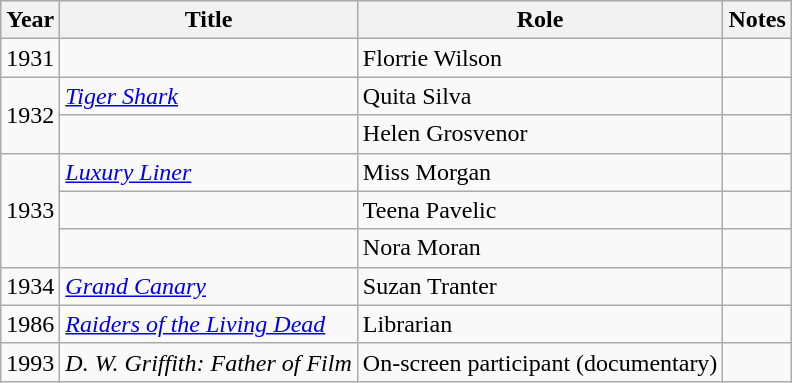<table class="wikitable sortable">
<tr>
<th>Year</th>
<th>Title</th>
<th class="unsortable">Role</th>
<th class="unsortable">Notes</th>
</tr>
<tr>
<td>1931</td>
<td><em></em></td>
<td>Florrie Wilson</td>
<td></td>
</tr>
<tr>
<td rowspan=2>1932</td>
<td><em><a href='#'>Tiger Shark</a></em></td>
<td>Quita Silva</td>
<td></td>
</tr>
<tr>
<td><em></em></td>
<td>Helen Grosvenor</td>
<td></td>
</tr>
<tr>
<td rowspan=3>1933</td>
<td><em><a href='#'>Luxury Liner</a></em></td>
<td>Miss Morgan</td>
<td></td>
</tr>
<tr>
<td><em></em></td>
<td>Teena Pavelic</td>
<td></td>
</tr>
<tr>
<td><em></em></td>
<td>Nora Moran</td>
<td></td>
</tr>
<tr>
<td>1934</td>
<td><em><a href='#'>Grand Canary</a></em></td>
<td>Suzan Tranter</td>
<td></td>
</tr>
<tr>
<td>1986</td>
<td><em><a href='#'>Raiders of the Living Dead</a></em></td>
<td>Librarian</td>
<td></td>
</tr>
<tr>
<td>1993</td>
<td><em>D. W. Griffith: Father of Film</em></td>
<td>On-screen participant (documentary)</td>
<td></td>
</tr>
</table>
